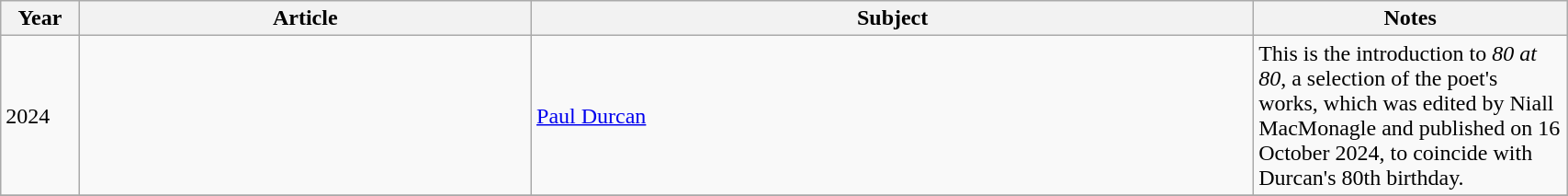<table class="wikitable sortable" style="width:90%;">
<tr>
<th style="width:5%;">Year</th>
<th class="unsortable">Article</th>
<th class="unsortable">Subject</th>
<th style="width:20%;" class="unsortable">Notes</th>
</tr>
<tr>
<td>2024</td>
<td></td>
<td><a href='#'>Paul Durcan</a></td>
<td>This is the introduction to <em>80 at 80</em>, a selection of the poet's works, which was edited by Niall MacMonagle and published on 16 October 2024, to coincide with Durcan's 80th birthday.</td>
</tr>
<tr>
</tr>
</table>
